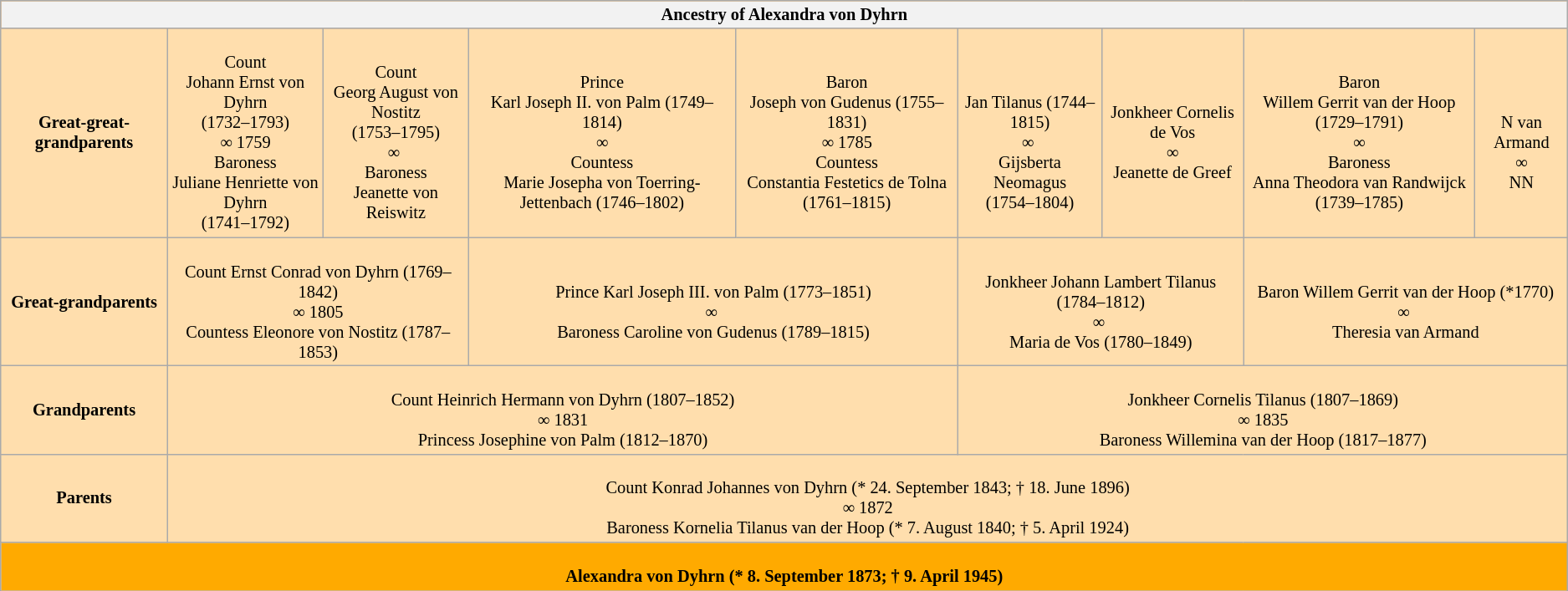<table class="wikitable" style="background:#ffdead; font-size:85%; text-align:center;">
<tr style="background:#ff8800;">
<th colspan="9">Ancestry of Alexandra von Dyhrn</th>
</tr>
<tr>
<td><strong>Great-great-grandparents</strong></td>
<td><br>Count<br>Johann Ernst von Dyhrn<br>(1732–1793)<br>
∞ 1759<br>
Baroness<br>Juliane Henriette von Dyhrn<br>(1741–1792)<br></td>
<td><br>Count<br>Georg August von Nostitz<br>(1753–1795)<br>
∞  <br>
Baroness<br>Jeanette von Reiswitz<br></td>
<td><br>Prince<br>Karl Joseph II. von Palm (1749–1814) <br>
∞ <br>
Countess<br>Marie Josepha von Toerring-Jettenbach (1746–1802)</td>
<td><br>Baron<br>Joseph von Gudenus (1755–1831)<br>
∞ 1785<br>
Countess<br>Constantia Festetics de Tolna (1761–1815)</td>
<td><br><br>Jan Tilanus (1744–1815)<br>
∞  <br>
Gijsberta Neomagus<br>(1754–1804)<br></td>
<td><br>Jonkheer Cornelis de Vos<br>
∞ <br>
Jeanette de Greef</td>
<td><br>Baron<br>Willem Gerrit van der Hoop (1729–1791)<br>
∞ <br>
Baroness<br>Anna Theodora van Randwijck (1739–1785)<br></td>
<td><br><br>N van Armand<br>
∞ <br>
NN<br></td>
</tr>
<tr>
<td><strong>Great-grandparents</strong></td>
<td colspan="2"><br>Count Ernst Conrad von Dyhrn (1769–1842)<br>
∞ 1805<br>
Countess Eleonore von Nostitz (1787–1853)<br></td>
<td colspan="2"><br>Prince Karl Joseph III. von Palm (1773–1851)<br>
∞  <br>
Baroness Caroline von Gudenus (1789–1815)<br></td>
<td colspan="2"><br>Jonkheer Johann Lambert Tilanus (1784–1812)<br>
∞  <br>
Maria de Vos (1780–1849)</td>
<td colspan="2"><br>Baron Willem Gerrit van der Hoop (*1770)<br>
∞  <br>
Theresia van Armand</td>
</tr>
<tr>
<td><strong>Grandparents</strong></td>
<td colspan="4"><br>Count Heinrich Hermann von Dyhrn (1807–1852)<br>
∞ 1831<br>
Princess Josephine von Palm  (1812–1870)</td>
<td colspan="4"><br>Jonkheer Cornelis Tilanus (1807–1869)<br>
∞ 1835<br>
Baroness Willemina van der Hoop (1817–1877)<br></td>
</tr>
<tr>
<td><strong>Parents</strong></td>
<td colspan="8"><br>Count Konrad Johannes von Dyhrn (* 24. September 1843; † 18. June 1896)<br>
∞ 1872<br>
Baroness Kornelia Tilanus van der Hoop (* 7. August 1840; † 5. April 1924)<br></td>
</tr>
<tr style="background:#fa0;">
<td colspan="9"><br><strong>Alexandra von Dyhrn (* 8. September 1873; † 9. April 1945)</strong><br></td>
</tr>
</table>
